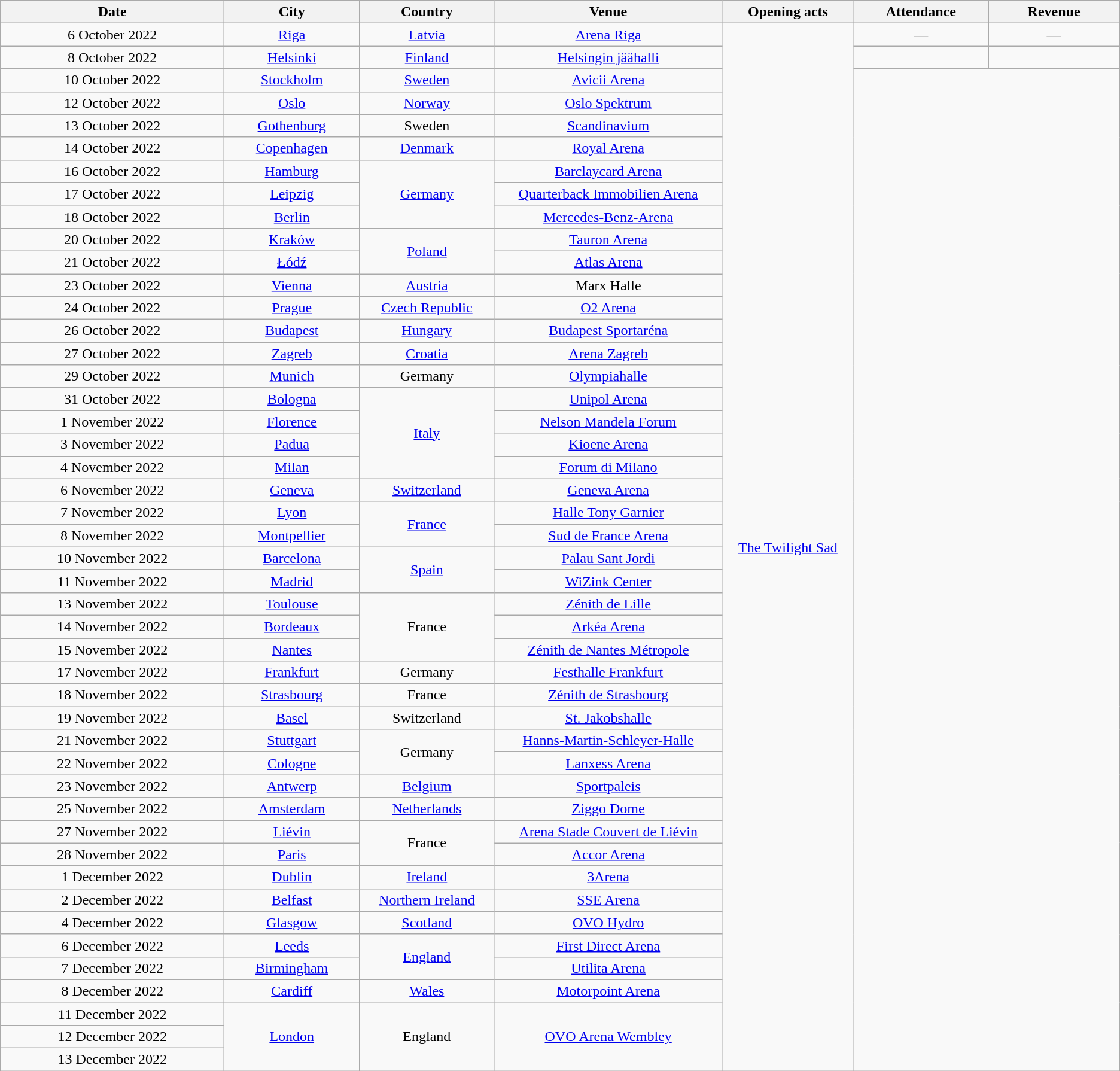<table class="wikitable plainrowheaders" style="text-align:center;">
<tr>
<th scope="col" style="width:18em;">Date</th>
<th scope="col" style="width:10em;">City</th>
<th scope="col" style="width:10em;">Country</th>
<th scope="col" style="width:18em;">Venue</th>
<th scope="col" style="width:10em;">Opening acts</th>
<th scope="col" style="width:10em;">Attendance</th>
<th scope="col" style="width:10em;">Revenue</th>
</tr>
<tr>
<td scope="row" style="text-align:center;">6 October 2022</td>
<td><a href='#'>Riga</a></td>
<td><a href='#'>Latvia</a></td>
<td><a href='#'>Arena Riga</a></td>
<td rowspan="85"><a href='#'>The Twilight Sad</a></td>
<td>—</td>
<td>—</td>
</tr>
<tr>
<td>8 October 2022</td>
<td><a href='#'>Helsinki</a></td>
<td><a href='#'>Finland</a></td>
<td><a href='#'>Helsingin jäähalli</a></td>
<td></td>
<td></td>
</tr>
<tr>
<td>10 October 2022</td>
<td><a href='#'>Stockholm</a></td>
<td><a href='#'>Sweden</a></td>
<td><a href='#'>Avicii Arena</a></td>
</tr>
<tr>
<td>12 October 2022</td>
<td><a href='#'>Oslo</a></td>
<td><a href='#'>Norway</a></td>
<td><a href='#'>Oslo Spektrum</a></td>
</tr>
<tr>
<td>13 October 2022</td>
<td><a href='#'>Gothenburg</a></td>
<td>Sweden</td>
<td><a href='#'>Scandinavium</a></td>
</tr>
<tr>
<td>14 October 2022</td>
<td><a href='#'>Copenhagen</a></td>
<td><a href='#'>Denmark</a></td>
<td><a href='#'>Royal Arena</a></td>
</tr>
<tr>
<td>16 October 2022</td>
<td><a href='#'>Hamburg</a></td>
<td rowspan="3"><a href='#'>Germany</a></td>
<td><a href='#'>Barclaycard Arena</a></td>
</tr>
<tr>
<td>17 October 2022</td>
<td><a href='#'>Leipzig</a></td>
<td><a href='#'>Quarterback Immobilien Arena</a></td>
</tr>
<tr>
<td>18 October 2022</td>
<td><a href='#'>Berlin</a></td>
<td><a href='#'>Mercedes-Benz-Arena</a></td>
</tr>
<tr>
<td>20 October 2022</td>
<td><a href='#'>Kraków</a></td>
<td rowspan="2"><a href='#'>Poland</a></td>
<td><a href='#'>Tauron Arena</a></td>
</tr>
<tr>
<td>21 October 2022</td>
<td><a href='#'>Łódź</a></td>
<td><a href='#'>Atlas Arena</a></td>
</tr>
<tr>
<td>23 October 2022</td>
<td><a href='#'>Vienna</a></td>
<td><a href='#'>Austria</a></td>
<td>Marx Halle</td>
</tr>
<tr>
<td>24 October 2022</td>
<td><a href='#'>Prague</a></td>
<td><a href='#'>Czech Republic</a></td>
<td><a href='#'>O2 Arena</a></td>
</tr>
<tr>
<td>26 October 2022</td>
<td><a href='#'>Budapest</a></td>
<td><a href='#'>Hungary</a></td>
<td><a href='#'>Budapest Sportaréna</a></td>
</tr>
<tr>
<td>27 October 2022</td>
<td><a href='#'>Zagreb</a></td>
<td><a href='#'>Croatia</a></td>
<td><a href='#'>Arena Zagreb</a></td>
</tr>
<tr>
<td>29 October 2022</td>
<td><a href='#'>Munich</a></td>
<td>Germany</td>
<td><a href='#'>Olympiahalle</a></td>
</tr>
<tr>
<td>31 October 2022</td>
<td><a href='#'>Bologna</a></td>
<td rowspan="4"><a href='#'>Italy</a></td>
<td><a href='#'>Unipol Arena</a></td>
</tr>
<tr>
<td>1 November 2022</td>
<td><a href='#'>Florence</a></td>
<td><a href='#'>Nelson Mandela Forum</a></td>
</tr>
<tr>
<td>3 November 2022</td>
<td><a href='#'>Padua</a></td>
<td><a href='#'>Kioene Arena</a></td>
</tr>
<tr>
<td>4 November 2022</td>
<td><a href='#'>Milan</a></td>
<td><a href='#'>Forum di Milano</a></td>
</tr>
<tr>
<td>6 November 2022</td>
<td><a href='#'>Geneva</a></td>
<td><a href='#'>Switzerland</a></td>
<td><a href='#'>Geneva Arena</a></td>
</tr>
<tr>
<td>7 November 2022</td>
<td><a href='#'>Lyon</a></td>
<td rowspan="2"><a href='#'>France</a></td>
<td><a href='#'>Halle Tony Garnier</a></td>
</tr>
<tr>
<td>8 November 2022</td>
<td><a href='#'>Montpellier</a></td>
<td><a href='#'>Sud de France Arena</a></td>
</tr>
<tr>
<td>10 November 2022</td>
<td><a href='#'>Barcelona</a></td>
<td rowspan="2"><a href='#'>Spain</a></td>
<td><a href='#'>Palau Sant Jordi</a></td>
</tr>
<tr>
<td>11 November 2022</td>
<td><a href='#'>Madrid</a></td>
<td><a href='#'>WiZink Center</a></td>
</tr>
<tr>
<td>13 November 2022</td>
<td><a href='#'>Toulouse</a></td>
<td rowspan="3">France</td>
<td><a href='#'>Zénith de Lille</a></td>
</tr>
<tr>
<td>14 November 2022</td>
<td><a href='#'>Bordeaux</a></td>
<td><a href='#'>Arkéa Arena</a></td>
</tr>
<tr>
<td>15 November 2022</td>
<td><a href='#'>Nantes</a></td>
<td><a href='#'>Zénith de Nantes Métropole</a></td>
</tr>
<tr>
<td>17 November 2022</td>
<td><a href='#'>Frankfurt</a></td>
<td>Germany</td>
<td><a href='#'>Festhalle Frankfurt</a></td>
</tr>
<tr>
<td>18 November 2022</td>
<td><a href='#'>Strasbourg</a></td>
<td>France</td>
<td><a href='#'>Zénith de Strasbourg</a></td>
</tr>
<tr>
<td>19 November 2022</td>
<td><a href='#'>Basel</a></td>
<td>Switzerland</td>
<td><a href='#'>St. Jakobshalle</a></td>
</tr>
<tr>
<td>21 November 2022</td>
<td><a href='#'>Stuttgart</a></td>
<td rowspan="2">Germany</td>
<td><a href='#'>Hanns-Martin-Schleyer-Halle</a></td>
</tr>
<tr>
<td>22 November 2022</td>
<td><a href='#'>Cologne</a></td>
<td><a href='#'>Lanxess Arena</a></td>
</tr>
<tr>
<td>23 November 2022</td>
<td><a href='#'>Antwerp</a></td>
<td><a href='#'>Belgium</a></td>
<td><a href='#'>Sportpaleis</a></td>
</tr>
<tr>
<td>25 November 2022</td>
<td><a href='#'>Amsterdam</a></td>
<td><a href='#'>Netherlands</a></td>
<td><a href='#'>Ziggo Dome</a></td>
</tr>
<tr>
<td>27 November 2022</td>
<td><a href='#'>Liévin</a></td>
<td rowspan="2">France</td>
<td><a href='#'>Arena Stade Couvert de Liévin</a></td>
</tr>
<tr>
<td>28 November 2022</td>
<td><a href='#'>Paris</a></td>
<td><a href='#'>Accor Arena</a></td>
</tr>
<tr>
<td>1 December 2022</td>
<td><a href='#'>Dublin</a></td>
<td><a href='#'>Ireland</a></td>
<td><a href='#'>3Arena</a></td>
</tr>
<tr>
<td>2 December 2022</td>
<td><a href='#'>Belfast</a></td>
<td><a href='#'>Northern Ireland</a></td>
<td><a href='#'>SSE Arena</a></td>
</tr>
<tr>
<td>4 December 2022</td>
<td><a href='#'>Glasgow</a></td>
<td><a href='#'>Scotland</a></td>
<td><a href='#'>OVO Hydro</a></td>
</tr>
<tr>
<td>6 December 2022</td>
<td><a href='#'>Leeds</a></td>
<td rowspan="2"><a href='#'>England</a></td>
<td><a href='#'>First Direct Arena</a></td>
</tr>
<tr>
<td>7 December 2022</td>
<td><a href='#'>Birmingham</a></td>
<td><a href='#'>Utilita Arena</a></td>
</tr>
<tr>
<td>8 December 2022</td>
<td><a href='#'>Cardiff</a></td>
<td><a href='#'>Wales</a></td>
<td><a href='#'>Motorpoint Arena</a></td>
</tr>
<tr>
<td>11 December 2022</td>
<td rowspan="3"><a href='#'>London</a></td>
<td rowspan="3">England</td>
<td rowspan="3"><a href='#'>OVO Arena Wembley</a></td>
</tr>
<tr>
<td>12 December 2022</td>
</tr>
<tr>
<td>13 December 2022</td>
</tr>
</table>
